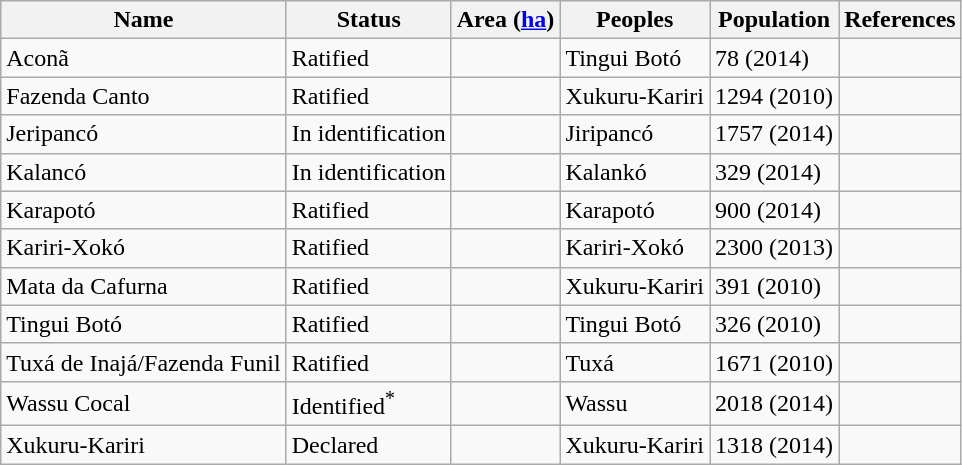<table class="sortable wikitable">
<tr>
<th>Name</th>
<th>Status</th>
<th>Area (<a href='#'>ha</a>)</th>
<th>Peoples</th>
<th>Population</th>
<th>References</th>
</tr>
<tr>
<td>Aconã</td>
<td>Ratified</td>
<td></td>
<td>Tingui Botó</td>
<td>78 (2014)</td>
<td></td>
</tr>
<tr>
<td>Fazenda Canto</td>
<td>Ratified</td>
<td></td>
<td>Xukuru-Kariri</td>
<td>1294 (2010)</td>
<td></td>
</tr>
<tr>
<td>Jeripancó</td>
<td>In identification</td>
<td></td>
<td>Jiripancó</td>
<td>1757 (2014)</td>
<td></td>
</tr>
<tr>
<td>Kalancó</td>
<td>In identification</td>
<td></td>
<td>Kalankó</td>
<td>329 (2014)</td>
<td></td>
</tr>
<tr>
<td>Karapotó</td>
<td>Ratified</td>
<td></td>
<td>Karapotó</td>
<td>900 (2014)</td>
<td></td>
</tr>
<tr>
<td>Kariri-Xokó</td>
<td>Ratified</td>
<td></td>
<td>Kariri-Xokó</td>
<td>2300 (2013)</td>
<td></td>
</tr>
<tr>
<td>Mata da Cafurna</td>
<td>Ratified</td>
<td></td>
<td>Xukuru-Kariri</td>
<td>391 (2010)</td>
<td></td>
</tr>
<tr>
<td>Tingui Botó</td>
<td>Ratified</td>
<td></td>
<td>Tingui Botó</td>
<td>326 (2010)</td>
<td></td>
</tr>
<tr>
<td>Tuxá de Inajá/Fazenda Funil</td>
<td>Ratified</td>
<td></td>
<td>Tuxá</td>
<td>1671 (2010)</td>
<td></td>
</tr>
<tr>
<td>Wassu Cocal</td>
<td>Identified<sup>*</sup></td>
<td></td>
<td>Wassu</td>
<td>2018 (2014)</td>
<td></td>
</tr>
<tr>
<td>Xukuru-Kariri</td>
<td>Declared</td>
<td></td>
<td>Xukuru-Kariri</td>
<td>1318 (2014)</td>
<td></td>
</tr>
</table>
